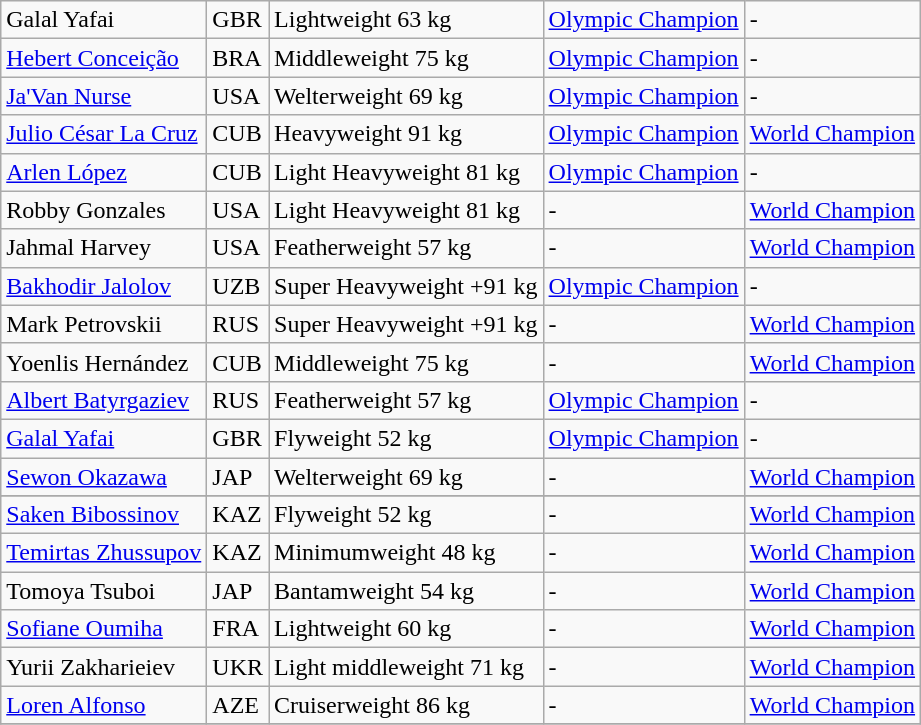<table class="wikitable">
<tr>
<td>Galal Yafai</td>
<td>GBR</td>
<td>Lightweight 63 kg</td>
<td><a href='#'>Olympic Champion</a></td>
<td>-</td>
</tr>
<tr>
<td><a href='#'>Hebert Conceição</a></td>
<td>BRA</td>
<td>Middleweight 75 kg</td>
<td><a href='#'>Olympic Champion</a></td>
<td>-</td>
</tr>
<tr>
<td><a href='#'>Ja'Van Nurse</a></td>
<td>USA</td>
<td>Welterweight 69 kg</td>
<td><a href='#'>Olympic Champion</a></td>
<td>-</td>
</tr>
<tr>
<td><a href='#'>Julio César La Cruz</a></td>
<td>CUB</td>
<td>Heavyweight 91 kg</td>
<td><a href='#'>Olympic Champion</a></td>
<td><a href='#'>World Champion</a></td>
</tr>
<tr>
<td><a href='#'>Arlen López</a></td>
<td>CUB</td>
<td>Light Heavyweight 81 kg</td>
<td><a href='#'>Olympic Champion</a></td>
<td>-</td>
</tr>
<tr>
<td>Robby Gonzales</td>
<td>USA</td>
<td>Light Heavyweight 81 kg</td>
<td>-</td>
<td><a href='#'>World Champion</a></td>
</tr>
<tr>
<td>Jahmal Harvey</td>
<td>USA</td>
<td>Featherweight 57 kg</td>
<td>-</td>
<td><a href='#'>World Champion</a></td>
</tr>
<tr>
<td><a href='#'>Bakhodir Jalolov</a></td>
<td>UZB</td>
<td>Super Heavyweight +91 kg</td>
<td><a href='#'>Olympic Champion</a></td>
<td>-</td>
</tr>
<tr>
<td>Mark Petrovskii</td>
<td>RUS</td>
<td>Super Heavyweight +91 kg</td>
<td>-</td>
<td><a href='#'>World Champion</a></td>
</tr>
<tr>
<td>Yoenlis Hernández</td>
<td>CUB</td>
<td>Middleweight 75 kg</td>
<td>-</td>
<td><a href='#'>World Champion</a></td>
</tr>
<tr>
<td><a href='#'>Albert Batyrgaziev</a></td>
<td>RUS</td>
<td>Featherweight 57 kg</td>
<td><a href='#'>Olympic Champion</a></td>
<td>-</td>
</tr>
<tr>
<td><a href='#'>Galal Yafai</a></td>
<td>GBR</td>
<td>Flyweight 52 kg</td>
<td><a href='#'>Olympic Champion</a></td>
<td>-</td>
</tr>
<tr>
<td><a href='#'>Sewon Okazawa</a></td>
<td>JAP</td>
<td>Welterweight 69 kg</td>
<td>-</td>
<td><a href='#'>World Champion</a></td>
</tr>
<tr>
</tr>
<tr>
<td><a href='#'>Saken Bibossinov</a></td>
<td>KAZ</td>
<td>Flyweight 52 kg</td>
<td>-</td>
<td><a href='#'>World Champion</a></td>
</tr>
<tr>
<td><a href='#'>Temirtas Zhussupov</a></td>
<td>KAZ</td>
<td>Minimumweight 48 kg</td>
<td>-</td>
<td><a href='#'>World Champion</a></td>
</tr>
<tr>
<td>Tomoya Tsuboi</td>
<td>JAP</td>
<td>Bantamweight 54 kg</td>
<td>-</td>
<td><a href='#'>World Champion</a></td>
</tr>
<tr>
<td><a href='#'>Sofiane Oumiha</a></td>
<td>FRA</td>
<td>Lightweight 60 kg</td>
<td>-</td>
<td><a href='#'>World Champion</a></td>
</tr>
<tr>
<td>Yurii Zakharieiev</td>
<td>UKR</td>
<td>Light middleweight 71 kg</td>
<td>-</td>
<td><a href='#'>World Champion</a></td>
</tr>
<tr>
<td><a href='#'>Loren Alfonso</a></td>
<td>AZE</td>
<td>Cruiserweight 86 kg</td>
<td>-</td>
<td><a href='#'>World Champion</a></td>
</tr>
<tr>
</tr>
</table>
